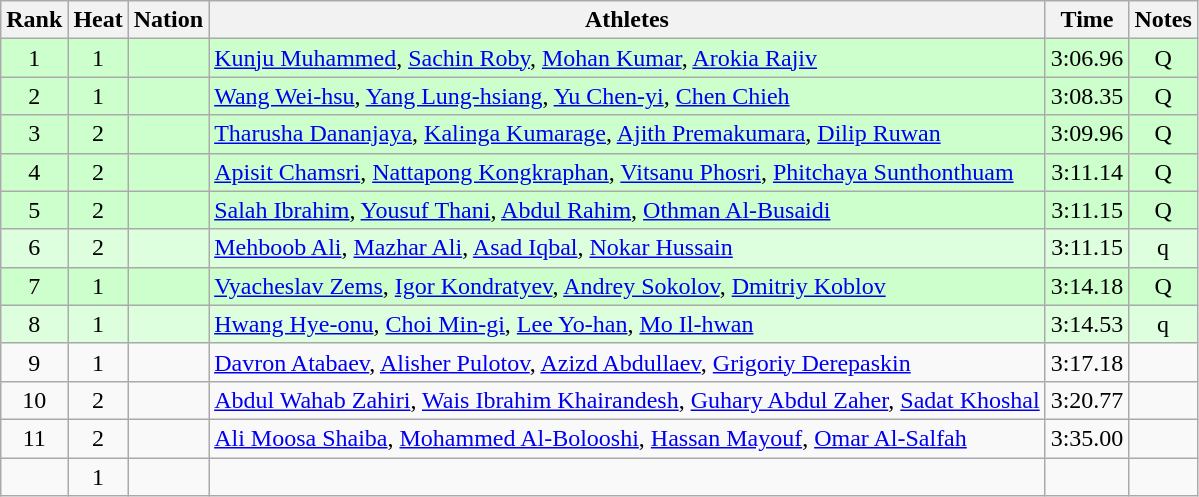<table class="wikitable sortable" style="text-align:center">
<tr>
<th>Rank</th>
<th>Heat</th>
<th>Nation</th>
<th>Athletes</th>
<th>Time</th>
<th>Notes</th>
</tr>
<tr bgcolor=ccffcc>
<td>1</td>
<td>1</td>
<td align=left></td>
<td align=left><a href='#'>Kunju Muhammed</a>, <a href='#'>Sachin Roby</a>,  <a href='#'>Mohan Kumar</a>, <a href='#'>Arokia Rajiv</a></td>
<td>3:06.96</td>
<td>Q</td>
</tr>
<tr bgcolor=ccffcc>
<td>2</td>
<td>1</td>
<td align=left></td>
<td align=left><a href='#'>Wang Wei-hsu</a>, <a href='#'>Yang Lung-hsiang</a>, <a href='#'>Yu Chen-yi</a>, <a href='#'>Chen Chieh</a></td>
<td>3:08.35</td>
<td>Q</td>
</tr>
<tr bgcolor=ccffcc>
<td>3</td>
<td>2</td>
<td align=left></td>
<td align=left><a href='#'>Tharusha Dananjaya</a>, <a href='#'>Kalinga Kumarage</a>, <a href='#'>Ajith Premakumara</a>, <a href='#'>Dilip Ruwan</a></td>
<td>3:09.96</td>
<td>Q</td>
</tr>
<tr bgcolor=ccffcc>
<td>4</td>
<td>2</td>
<td align=left></td>
<td align=left><a href='#'>Apisit Chamsri</a>, <a href='#'>Nattapong Kongkraphan</a>, <a href='#'>Vitsanu Phosri</a>, <a href='#'>Phitchaya Sunthonthuam</a></td>
<td>3:11.14</td>
<td>Q</td>
</tr>
<tr bgcolor=ccffcc>
<td>5</td>
<td>2</td>
<td align=left></td>
<td align=left><a href='#'>Salah Ibrahim</a>, <a href='#'>Yousuf Thani</a>, <a href='#'>Abdul Rahim</a>, <a href='#'>Othman Al-Busaidi</a></td>
<td>3:11.15</td>
<td>Q</td>
</tr>
<tr bgcolor=ddffdd>
<td>6</td>
<td>2</td>
<td align=left></td>
<td align=left><a href='#'>Mehboob Ali</a>, <a href='#'>Mazhar Ali</a>, <a href='#'>Asad Iqbal</a>, <a href='#'>Nokar Hussain</a></td>
<td>3:11.15</td>
<td>q</td>
</tr>
<tr bgcolor=ccffcc>
<td>7</td>
<td>1</td>
<td align=left></td>
<td align=left><a href='#'>Vyacheslav Zems</a>, <a href='#'>Igor Kondratyev</a>, <a href='#'>Andrey Sokolov</a>, <a href='#'>Dmitriy Koblov</a></td>
<td>3:14.18</td>
<td>Q</td>
</tr>
<tr bgcolor=ddffdd>
<td>8</td>
<td>1</td>
<td align=left></td>
<td align=left><a href='#'>Hwang Hye-onu</a>, <a href='#'>Choi Min-gi</a>, <a href='#'>Lee Yo-han</a>, <a href='#'>Mo Il-hwan</a></td>
<td>3:14.53</td>
<td>q</td>
</tr>
<tr>
<td>9</td>
<td>1</td>
<td align=left></td>
<td align=left><a href='#'>Davron Atabaev</a>, <a href='#'>Alisher Pulotov</a>, <a href='#'>Azizd Abdullaev</a>, <a href='#'>Grigoriy Derepaskin</a></td>
<td>3:17.18</td>
<td></td>
</tr>
<tr>
<td>10</td>
<td>2</td>
<td align=left></td>
<td align=left><a href='#'>Abdul Wahab Zahiri</a>, <a href='#'>Wais Ibrahim Khairandesh</a>, <a href='#'>Guhary Abdul Zaher</a>, <a href='#'>Sadat Khoshal</a></td>
<td>3:20.77</td>
<td></td>
</tr>
<tr>
<td>11</td>
<td>2</td>
<td align=left></td>
<td align=left><a href='#'>Ali Moosa Shaiba</a>, <a href='#'>Mohammed Al-Bolooshi</a>, <a href='#'>Hassan Mayouf</a>, <a href='#'>Omar Al-Salfah</a></td>
<td>3:35.00</td>
<td></td>
</tr>
<tr>
<td></td>
<td>1</td>
<td align=left></td>
<td align=left></td>
<td></td>
<td></td>
</tr>
</table>
